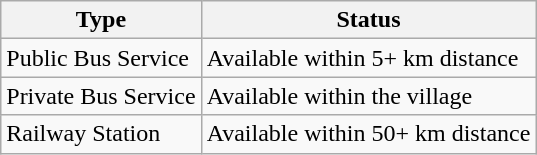<table class="wikitable">
<tr>
<th>Type</th>
<th>Status</th>
</tr>
<tr>
<td>Public Bus Service</td>
<td>Available within 5+ km distance</td>
</tr>
<tr>
<td>Private Bus Service</td>
<td>Available within the village</td>
</tr>
<tr>
<td>Railway Station</td>
<td>Available within 50+ km distance</td>
</tr>
</table>
